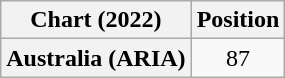<table class="wikitable plainrowheaders" style="text-align:center">
<tr>
<th scope="col">Chart (2022)</th>
<th scope="col">Position</th>
</tr>
<tr>
<th scope="row">Australia (ARIA)</th>
<td>87</td>
</tr>
</table>
